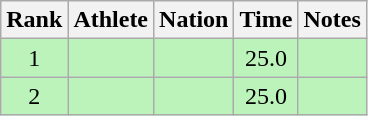<table class="wikitable sortable" style="text-align:center">
<tr>
<th>Rank</th>
<th>Athlete</th>
<th>Nation</th>
<th>Time</th>
<th>Notes</th>
</tr>
<tr style="background:#bbf3bb;">
<td>1</td>
<td align=left></td>
<td align=left></td>
<td>25.0</td>
<td></td>
</tr>
<tr style="background:#bbf3bb;">
<td>2</td>
<td align=left></td>
<td align=left></td>
<td>25.0</td>
<td></td>
</tr>
</table>
